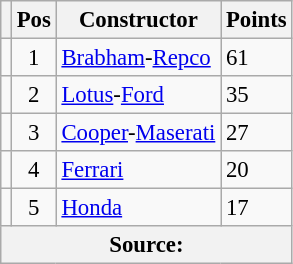<table class="wikitable" style="font-size: 95%;">
<tr>
<th></th>
<th>Pos</th>
<th>Constructor</th>
<th>Points</th>
</tr>
<tr>
<td align="left"></td>
<td align="center">1</td>
<td> <a href='#'>Brabham</a>-<a href='#'>Repco</a></td>
<td align="left">61</td>
</tr>
<tr>
<td align="left"></td>
<td align="center">2</td>
<td> <a href='#'>Lotus</a>-<a href='#'>Ford</a></td>
<td align="left">35</td>
</tr>
<tr>
<td align="left"></td>
<td align="center">3</td>
<td> <a href='#'>Cooper</a>-<a href='#'>Maserati</a></td>
<td align="left">27</td>
</tr>
<tr>
<td align="left"></td>
<td align="center">4</td>
<td> <a href='#'>Ferrari</a></td>
<td align="left">20</td>
</tr>
<tr>
<td align="left"></td>
<td align="center">5</td>
<td> <a href='#'>Honda</a></td>
<td align="left">17</td>
</tr>
<tr>
<th colspan=4>Source:</th>
</tr>
</table>
